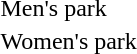<table>
<tr>
<td>Men's park<br></td>
<td></td>
<td></td>
<td></td>
</tr>
<tr>
<td>Women's park<br></td>
<td></td>
<td></td>
<td></td>
</tr>
</table>
